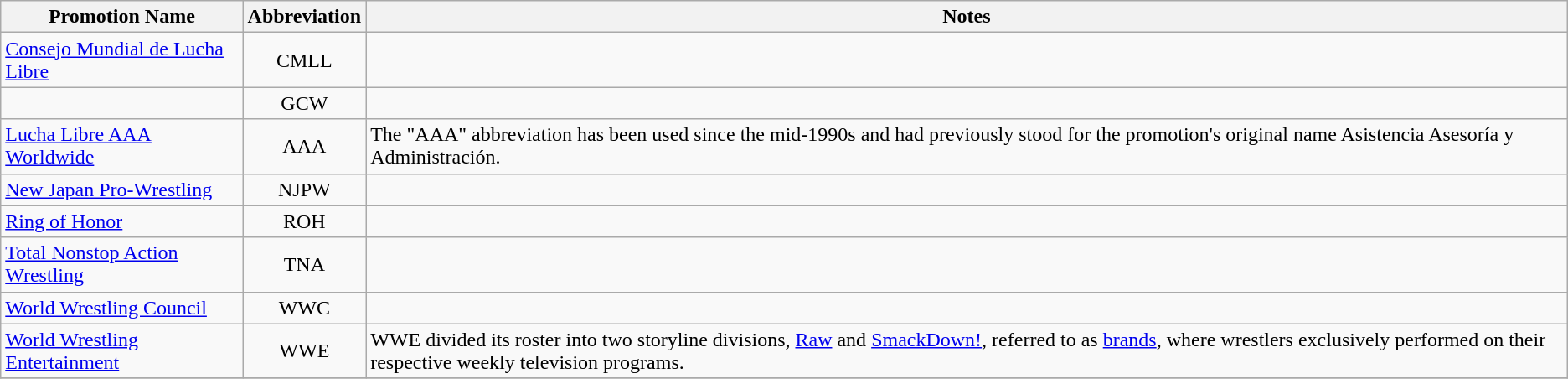<table class="wikitable">
<tr>
<th>Promotion Name</th>
<th>Abbreviation</th>
<th>Notes</th>
</tr>
<tr>
<td><a href='#'>Consejo Mundial de Lucha Libre</a></td>
<td align=center>CMLL</td>
<td></td>
</tr>
<tr>
<td></td>
<td align=center>GCW</td>
<td></td>
</tr>
<tr>
<td><a href='#'>Lucha Libre AAA Worldwide</a></td>
<td align=center>AAA</td>
<td>The "AAA" abbreviation has been used since the mid-1990s and had previously stood for the promotion's original name Asistencia Asesoría y Administración.</td>
</tr>
<tr>
<td><a href='#'>New Japan Pro-Wrestling</a></td>
<td align=center>NJPW</td>
<td></td>
</tr>
<tr>
<td><a href='#'>Ring of Honor</a></td>
<td align=center>ROH</td>
<td></td>
</tr>
<tr>
<td><a href='#'>Total Nonstop Action Wrestling</a></td>
<td align=center>TNA</td>
<td></td>
</tr>
<tr>
<td><a href='#'>World Wrestling Council</a></td>
<td align=center>WWC</td>
<td></td>
</tr>
<tr>
<td><a href='#'>World Wrestling Entertainment</a></td>
<td align=center>WWE</td>
<td>WWE divided its roster into two storyline divisions, <a href='#'>Raw</a> and <a href='#'>SmackDown!</a>, referred to as <a href='#'>brands</a>, where wrestlers exclusively performed on their respective weekly television programs.</td>
</tr>
<tr>
</tr>
</table>
